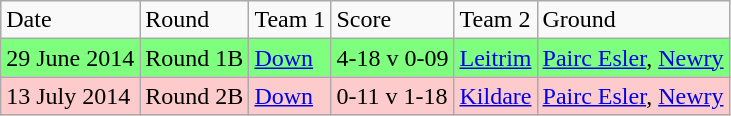<table class="wikitable">
<tr>
<td>Date</td>
<td>Round</td>
<td>Team 1</td>
<td>Score</td>
<td>Team 2</td>
<td>Ground</td>
</tr>
<tr style="background:#7eff7e;">
<td>29 June 2014</td>
<td>Round 1B</td>
<td><a href='#'>Down</a></td>
<td>4-18 v 0-09</td>
<td><a href='#'>Leitrim</a></td>
<td><a href='#'>Pairc Esler</a>, <a href='#'>Newry</a></td>
</tr>
<tr style="background:#fdcbcb;">
<td>13 July 2014</td>
<td>Round 2B</td>
<td><a href='#'>Down</a></td>
<td>0-11 v 1-18</td>
<td><a href='#'>Kildare</a></td>
<td><a href='#'>Pairc Esler</a>, <a href='#'>Newry</a></td>
</tr>
</table>
